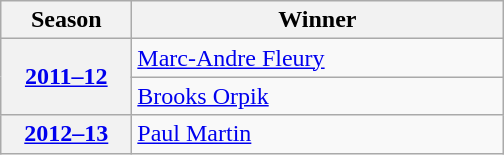<table class="wikitable">
<tr>
<th scope="col" style="width:5em">Season</th>
<th scope="col" style="width:15em">Winner</th>
</tr>
<tr>
<th scope="row" rowspan="2"><a href='#'>2011–12</a></th>
<td><a href='#'>Marc-Andre Fleury</a></td>
</tr>
<tr>
<td><a href='#'>Brooks Orpik</a></td>
</tr>
<tr>
<th scope="row"><a href='#'>2012–13</a></th>
<td><a href='#'>Paul Martin</a></td>
</tr>
</table>
